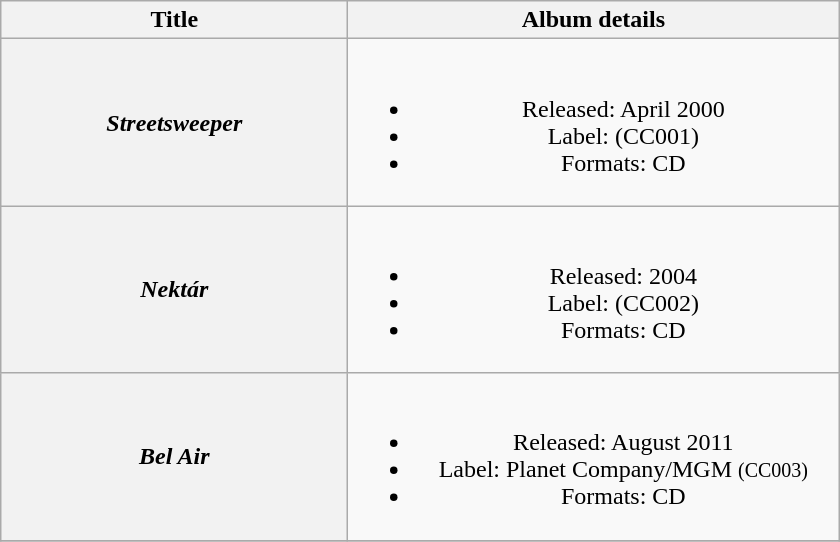<table class="wikitable plainrowheaders" style="text-align:center;">
<tr>
<th scope="col" rowspan="1" style="width:14em;">Title</th>
<th scope="col" rowspan="1" style="width:20em;">Album details</th>
</tr>
<tr>
<th scope="row"><em>Streetsweeper</em></th>
<td><br><ul><li>Released: April 2000</li><li>Label: (CC001)</li><li>Formats: CD</li></ul></td>
</tr>
<tr>
<th scope="row"><em>Nektár</em></th>
<td><br><ul><li>Released: 2004</li><li>Label: (CC002)</li><li>Formats: CD</li></ul></td>
</tr>
<tr>
<th scope="row"><em>Bel Air</em></th>
<td><br><ul><li>Released: August 2011</li><li>Label: Planet Company/MGM <small>(CC003)</small></li><li>Formats: CD</li></ul></td>
</tr>
<tr>
</tr>
</table>
